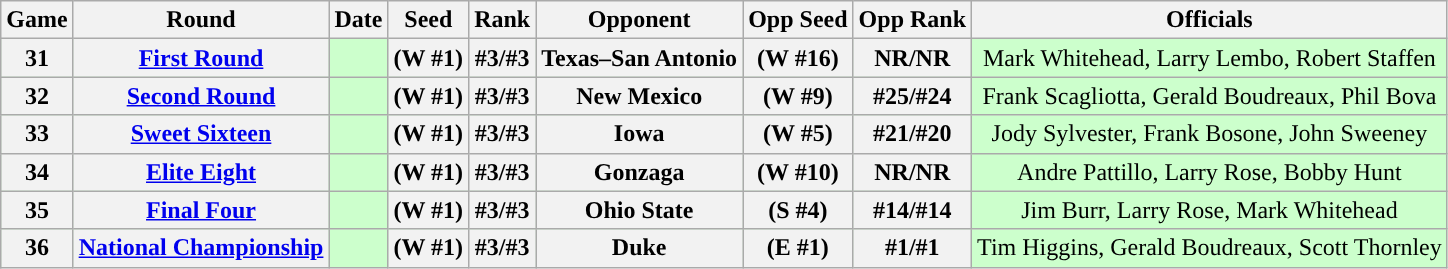<table class="wikitable">
<tr>
<th>Game</th>
<th>Round</th>
<th>Date</th>
<th>Seed</th>
<th>Rank</th>
<th>Opponent</th>
<th>Opp Seed</th>
<th>Opp Rank</th>
<th>Officials</th>
</tr>
<tr align="center" bgcolor="#ccffcc">
<th>31</th>
<th><a href='#'>First Round</a></th>
<td></td>
<th>(W #1)</th>
<th>#3/#3</th>
<th>Texas–San Antonio</th>
<th>(W #16)</th>
<th>NR/NR</th>
<td>Mark Whitehead, Larry Lembo, Robert Staffen</td>
</tr>
<tr align="center" bgcolor="#ccffcc">
<th>32</th>
<th><a href='#'>Second Round</a></th>
<td></td>
<th>(W #1)</th>
<th>#3/#3</th>
<th>New Mexico</th>
<th>(W #9)</th>
<th>#25/#24</th>
<td>Frank Scagliotta, Gerald Boudreaux, Phil Bova</td>
</tr>
<tr align="center" bgcolor="#ccffcc">
<th>33</th>
<th><a href='#'>Sweet Sixteen</a></th>
<td></td>
<th>(W #1)</th>
<th>#3/#3</th>
<th>Iowa</th>
<th>(W #5)</th>
<th>#21/#20</th>
<td>Jody Sylvester, Frank Bosone, John Sweeney</td>
</tr>
<tr align="center" bgcolor="#ccffcc">
<th>34</th>
<th><a href='#'>Elite Eight</a></th>
<td></td>
<th>(W #1)</th>
<th>#3/#3</th>
<th>Gonzaga</th>
<th>(W #10)</th>
<th>NR/NR</th>
<td>Andre Pattillo, Larry Rose, Bobby Hunt</td>
</tr>
<tr align="center" bgcolor="#ccffcc">
<th>35</th>
<th><a href='#'>Final Four</a></th>
<td></td>
<th>(W #1)</th>
<th>#3/#3</th>
<th>Ohio State</th>
<th>(S #4)</th>
<th>#14/#14</th>
<td>Jim Burr, Larry Rose, Mark Whitehead</td>
</tr>
<tr align="center" bgcolor="#ccffcc">
<th>36</th>
<th><a href='#'>National Championship</a></th>
<td></td>
<th>(W #1)</th>
<th>#3/#3</th>
<th>Duke</th>
<th>(E #1)</th>
<th>#1/#1</th>
<td>Tim Higgins, Gerald Boudreaux, Scott Thornley</td>
</tr>
</table>
